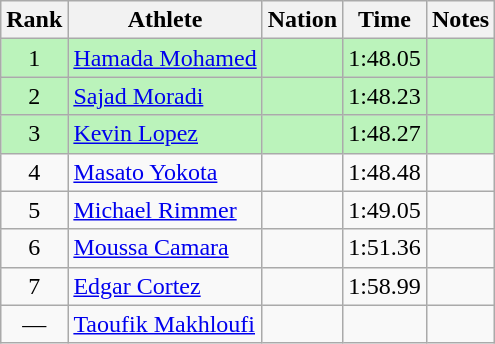<table class="wikitable sortable" style="text-align:center">
<tr>
<th>Rank</th>
<th>Athlete</th>
<th>Nation</th>
<th>Time</th>
<th>Notes</th>
</tr>
<tr bgcolor=bbf3bb>
<td>1</td>
<td align=left><a href='#'>Hamada Mohamed</a></td>
<td align=left></td>
<td>1:48.05</td>
<td></td>
</tr>
<tr bgcolor=bbf3bb>
<td>2</td>
<td align=left><a href='#'>Sajad Moradi</a></td>
<td align=left></td>
<td>1:48.23</td>
<td></td>
</tr>
<tr bgcolor=bbf3bb>
<td>3</td>
<td align=left><a href='#'>Kevin Lopez</a></td>
<td align=left></td>
<td>1:48.27</td>
<td></td>
</tr>
<tr>
<td>4</td>
<td align=left><a href='#'>Masato Yokota</a></td>
<td align=left></td>
<td>1:48.48</td>
<td></td>
</tr>
<tr>
<td>5</td>
<td align=left><a href='#'>Michael Rimmer</a></td>
<td align=left></td>
<td>1:49.05</td>
<td></td>
</tr>
<tr>
<td>6</td>
<td align=left><a href='#'>Moussa Camara</a></td>
<td align=left></td>
<td>1:51.36</td>
<td></td>
</tr>
<tr>
<td>7</td>
<td align=left><a href='#'>Edgar Cortez</a></td>
<td align=left></td>
<td>1:58.99</td>
<td></td>
</tr>
<tr>
<td data-sort-value=8>—</td>
<td align=left><a href='#'>Taoufik Makhloufi</a></td>
<td align=left></td>
<td data-sort-value=9:99.99></td>
<td></td>
</tr>
</table>
